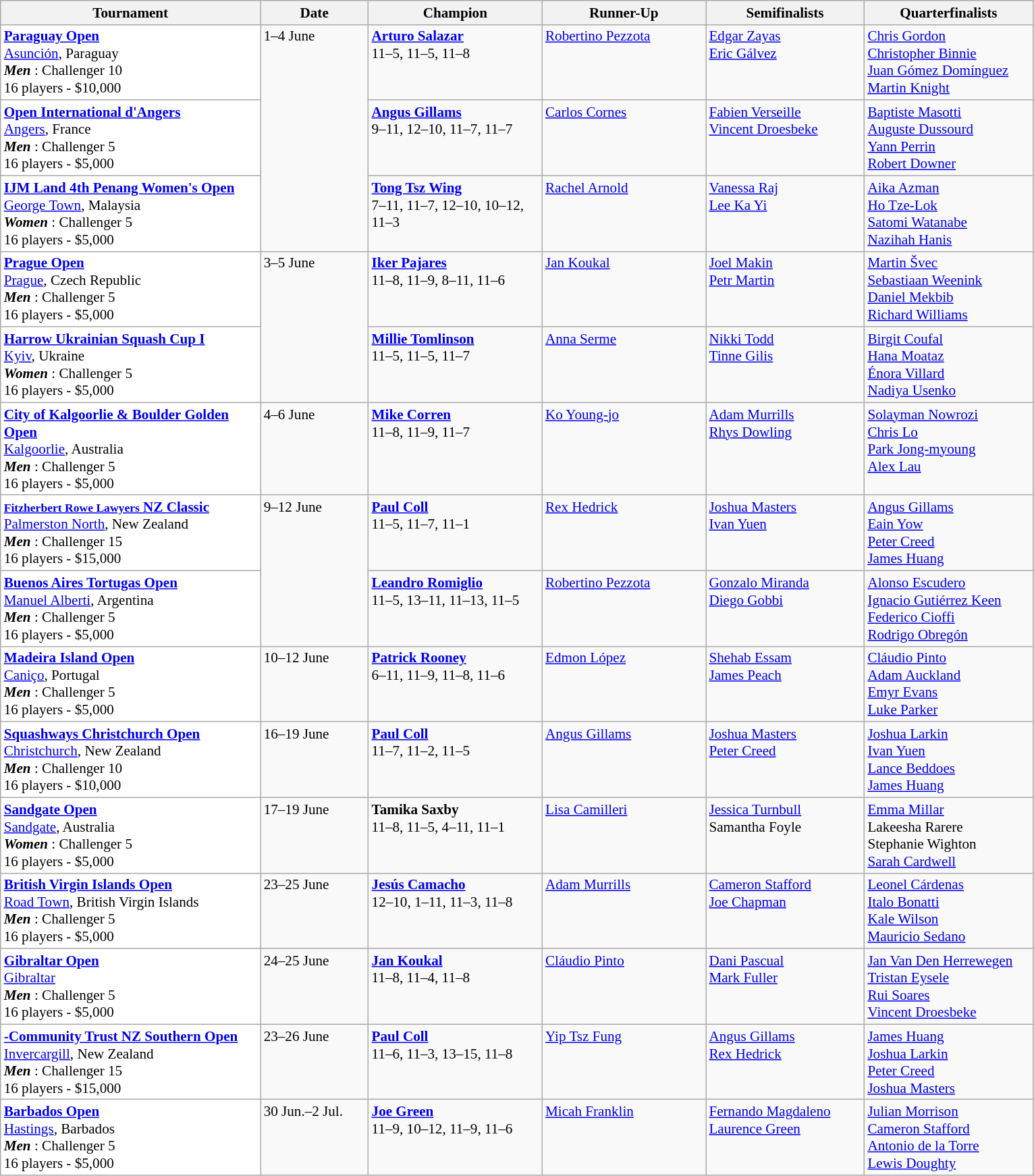<table class="wikitable" style="font-size:88%">
<tr>
<th width=250>Tournament</th>
<th width=100>Date</th>
<th width=165>Champion</th>
<th width=155>Runner-Up</th>
<th width=150>Semifinalists</th>
<th width=160>Quarterfinalists</th>
</tr>
<tr valign=top>
<td style="background:#fff;"><strong><a href='#'>Paraguay Open</a></strong><br> <a href='#'>Asunción</a>, Paraguay<br><strong> <em>Men</em> </strong>: Challenger 10<br>16 players - $10,000</td>
<td rowspan=3>1–4 June</td>
<td> <strong><a href='#'>Arturo Salazar</a></strong><br>11–5, 11–5, 11–8</td>
<td> <a href='#'>Robertino Pezzota</a></td>
<td> <a href='#'>Edgar Zayas</a><br> <a href='#'>Eric Gálvez</a></td>
<td> <a href='#'>Chris Gordon</a><br> <a href='#'>Christopher Binnie</a><br> <a href='#'>Juan Gómez Domínguez</a><br> <a href='#'>Martin Knight</a></td>
</tr>
<tr valign=top>
<td style="background:#fff;"><strong><a href='#'>Open International d'Angers</a></strong><br> <a href='#'>Angers</a>, France<br><strong> <em>Men</em> </strong>: Challenger 5<br>16 players - $5,000</td>
<td> <strong><a href='#'>Angus Gillams</a></strong><br>9–11, 12–10, 11–7, 11–7</td>
<td> <a href='#'>Carlos Cornes</a></td>
<td> <a href='#'>Fabien Verseille</a><br> <a href='#'>Vincent Droesbeke</a></td>
<td> <a href='#'>Baptiste Masotti</a><br> <a href='#'>Auguste Dussourd</a><br> <a href='#'>Yann Perrin</a><br> <a href='#'>Robert Downer</a></td>
</tr>
<tr valign=top>
<td style="background:#fff;"><strong><a href='#'>IJM Land 4th Penang Women's Open</a></strong><br> <a href='#'>George Town</a>, Malaysia<br><strong> <em>Women</em> </strong>: Challenger 5<br>16 players - $5,000</td>
<td> <strong><a href='#'>Tong Tsz Wing</a></strong><br>7–11, 11–7, 12–10, 10–12, 11–3</td>
<td> <a href='#'>Rachel Arnold</a></td>
<td> <a href='#'>Vanessa Raj</a><br> <a href='#'>Lee Ka Yi</a></td>
<td> <a href='#'>Aika Azman</a><br> <a href='#'>Ho Tze-Lok</a><br> <a href='#'>Satomi Watanabe</a><br> <a href='#'>Nazihah Hanis</a></td>
</tr>
<tr valign=top>
<td style="background:#fff;"><strong><a href='#'>Prague Open</a></strong><br> <a href='#'>Prague</a>, Czech Republic<br><strong> <em>Men</em> </strong>: Challenger 5<br>16 players - $5,000</td>
<td rowspan=2>3–5 June</td>
<td> <strong><a href='#'>Iker Pajares</a></strong><br>11–8, 11–9, 8–11, 11–6</td>
<td> <a href='#'>Jan Koukal</a></td>
<td> <a href='#'>Joel Makin</a><br> <a href='#'>Petr Martin</a></td>
<td> <a href='#'>Martin Švec</a><br> <a href='#'>Sebastiaan Weenink</a><br> <a href='#'>Daniel Mekbib</a><br> <a href='#'>Richard Williams</a></td>
</tr>
<tr valign=top>
<td style="background:#fff;"><strong><a href='#'>Harrow Ukrainian Squash Cup I</a></strong><br> <a href='#'>Kyiv</a>, Ukraine<br><strong> <em>Women</em> </strong>: Challenger 5<br>16 players - $5,000</td>
<td> <strong><a href='#'>Millie Tomlinson</a></strong><br>11–5, 11–5, 11–7</td>
<td> <a href='#'>Anna Serme</a></td>
<td> <a href='#'>Nikki Todd</a><br> <a href='#'>Tinne Gilis</a></td>
<td> <a href='#'>Birgit Coufal</a><br> <a href='#'>Hana Moataz</a><br> <a href='#'>Énora Villard</a><br> <a href='#'>Nadiya Usenko</a></td>
</tr>
<tr valign=top>
<td style="background:#fff;"><strong><a href='#'>City of Kalgoorlie & Boulder Golden Open</a></strong><br> <a href='#'>Kalgoorlie</a>, Australia<br><strong> <em>Men</em> </strong>: Challenger 5<br>16 players - $5,000</td>
<td>4–6 June</td>
<td> <strong><a href='#'>Mike Corren</a></strong><br>11–8, 11–9, 11–7</td>
<td> <a href='#'>Ko Young-jo</a></td>
<td> <a href='#'>Adam Murrills</a><br> <a href='#'>Rhys Dowling</a></td>
<td> <a href='#'>Solayman Nowrozi</a><br> <a href='#'>Chris Lo</a><br> <a href='#'>Park Jong-myoung</a><br> <a href='#'>Alex Lau</a></td>
</tr>
<tr valign=top>
<td style="background:#fff;"><strong><a href='#'><small>Fitzherbert Rowe Lawyers</small> NZ Classic</a></strong><br> <a href='#'>Palmerston North</a>, New Zealand<br><strong> <em>Men</em> </strong>: Challenger 15<br>16 players - $15,000</td>
<td rowspan=2>9–12 June</td>
<td> <strong><a href='#'>Paul Coll</a></strong><br>11–5, 11–7, 11–1</td>
<td> <a href='#'>Rex Hedrick</a></td>
<td> <a href='#'>Joshua Masters</a><br> <a href='#'>Ivan Yuen</a></td>
<td> <a href='#'>Angus Gillams</a><br> <a href='#'>Eain Yow</a><br> <a href='#'>Peter Creed</a><br> <a href='#'>James Huang</a></td>
</tr>
<tr valign=top>
<td style="background:#fff;"><strong><a href='#'>Buenos Aires Tortugas Open</a></strong><br> <a href='#'>Manuel Alberti</a>, Argentina<br><strong> <em>Men</em> </strong>: Challenger 5<br>16 players - $5,000</td>
<td> <strong><a href='#'>Leandro Romiglio</a></strong><br>11–5, 13–11, 11–13, 11–5</td>
<td> <a href='#'>Robertino Pezzota</a></td>
<td> <a href='#'>Gonzalo Miranda</a><br> <a href='#'>Diego Gobbi</a></td>
<td> <a href='#'>Alonso Escudero</a><br> <a href='#'>Ignacio Gutiérrez Keen</a><br> <a href='#'>Federico Cioffi</a><br> <a href='#'>Rodrigo Obregón</a></td>
</tr>
<tr valign=top>
<td style="background:#fff;"><strong><a href='#'>Madeira Island Open</a></strong><br> <a href='#'>Caniço</a>, Portugal<br><strong> <em>Men</em> </strong>: Challenger 5<br>16 players - $5,000</td>
<td>10–12 June</td>
<td> <strong><a href='#'>Patrick Rooney</a></strong><br>6–11, 11–9, 11–8, 11–6</td>
<td> <a href='#'>Edmon López</a></td>
<td> <a href='#'>Shehab Essam</a><br> <a href='#'>James Peach</a></td>
<td> <a href='#'>Cláudio Pinto</a><br> <a href='#'>Adam Auckland</a><br> <a href='#'>Emyr Evans</a><br> <a href='#'>Luke Parker</a></td>
</tr>
<tr valign=top>
<td style="background:#fff;"><strong><a href='#'>Squashways Christchurch Open</a></strong><br> <a href='#'>Christchurch</a>, New Zealand<br><strong> <em>Men</em> </strong>: Challenger 10<br>16 players - $10,000</td>
<td>16–19 June</td>
<td> <strong><a href='#'>Paul Coll</a></strong><br>11–7, 11–2, 11–5</td>
<td> <a href='#'>Angus Gillams</a></td>
<td> <a href='#'>Joshua Masters</a><br> <a href='#'>Peter Creed</a></td>
<td> <a href='#'>Joshua Larkin</a><br> <a href='#'>Ivan Yuen</a><br> <a href='#'>Lance Beddoes</a><br> <a href='#'>James Huang</a></td>
</tr>
<tr valign=top>
<td style="background:#fff;"><strong><a href='#'>Sandgate Open</a></strong><br> <a href='#'>Sandgate</a>, Australia<br><strong> <em>Women</em> </strong>: Challenger 5<br>16 players - $5,000</td>
<td>17–19 June</td>
<td> <strong>Tamika Saxby</strong><br>11–8, 11–5, 4–11, 11–1</td>
<td> <a href='#'>Lisa Camilleri</a></td>
<td> <a href='#'>Jessica Turnbull</a><br> Samantha Foyle</td>
<td> <a href='#'>Emma Millar</a><br> Lakeesha Rarere<br> Stephanie Wighton<br> <a href='#'>Sarah Cardwell</a></td>
</tr>
<tr valign=top>
<td style="background:#fff;"><strong><a href='#'>British Virgin Islands Open</a></strong><br> <a href='#'>Road Town</a>, British Virgin Islands<br><strong> <em>Men</em> </strong>: Challenger 5<br>16 players - $5,000</td>
<td>23–25 June</td>
<td> <strong><a href='#'>Jesús Camacho</a></strong><br>12–10, 1–11, 11–3, 11–8</td>
<td> <a href='#'>Adam Murrills</a></td>
<td> <a href='#'>Cameron Stafford</a><br> <a href='#'>Joe Chapman</a></td>
<td> <a href='#'>Leonel Cárdenas</a><br> <a href='#'>Italo Bonatti</a><br> <a href='#'>Kale Wilson</a><br> <a href='#'>Mauricio Sedano</a></td>
</tr>
<tr valign=top>
<td style="background:#fff;"><strong><a href='#'>Gibraltar Open</a></strong><br> <a href='#'>Gibraltar</a><br><strong> <em>Men</em> </strong>: Challenger 5<br>16 players - $5,000</td>
<td>24–25 June</td>
<td> <strong><a href='#'>Jan Koukal</a></strong><br>11–8, 11–4, 11–8</td>
<td> <a href='#'>Cláudio Pinto</a></td>
<td> <a href='#'>Dani Pascual</a><br> <a href='#'>Mark Fuller</a></td>
<td> <a href='#'>Jan Van Den Herrewegen</a><br> <a href='#'>Tristan Eysele</a><br> <a href='#'>Rui Soares</a><br> <a href='#'>Vincent Droesbeke</a></td>
</tr>
<tr valign=top>
<td style="background:#fff;"><strong><a href='#'>-Community Trust NZ Southern Open</a></strong><br> <a href='#'>Invercargill</a>, New Zealand<br><strong> <em>Men</em> </strong>: Challenger 15<br>16 players - $15,000</td>
<td>23–26 June</td>
<td> <strong><a href='#'>Paul Coll</a></strong><br>11–6, 11–3, 13–15, 11–8</td>
<td> <a href='#'>Yip Tsz Fung</a></td>
<td> <a href='#'>Angus Gillams</a><br> <a href='#'>Rex Hedrick</a></td>
<td> <a href='#'>James Huang</a><br> <a href='#'>Joshua Larkin</a><br> <a href='#'>Peter Creed</a><br> <a href='#'>Joshua Masters</a></td>
</tr>
<tr valign=top>
<td style="background:#fff;"><strong><a href='#'> Barbados Open</a></strong><br> <a href='#'>Hastings</a>, Barbados<br><strong> <em>Men</em> </strong>: Challenger 5<br>16 players - $5,000</td>
<td>30 Jun.–2 Jul.</td>
<td> <strong><a href='#'>Joe Green</a></strong><br>11–9, 10–12, 11–9, 11–6</td>
<td> <a href='#'>Micah Franklin</a></td>
<td> <a href='#'>Fernando Magdaleno</a><br> <a href='#'>Laurence Green</a></td>
<td> <a href='#'>Julian Morrison</a><br> <a href='#'>Cameron Stafford</a><br> <a href='#'>Antonio de la Torre</a><br> <a href='#'>Lewis Doughty</a></td>
</tr>
</table>
